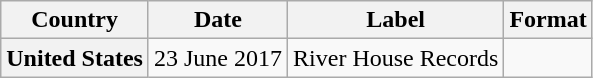<table class="wikitable plainrowheaders" style="text-align:center;">
<tr>
<th>Country</th>
<th>Date</th>
<th>Label</th>
<th>Format</th>
</tr>
<tr>
<th scope="row">United States</th>
<td>23 June 2017</td>
<td>River House Records</td>
<td></td>
</tr>
</table>
